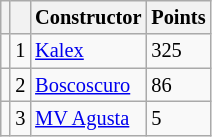<table class="wikitable" style="font-size: 85%;">
<tr>
<th></th>
<th></th>
<th>Constructor</th>
<th>Points</th>
</tr>
<tr>
<td></td>
<td align=center>1</td>
<td> <a href='#'>Kalex</a></td>
<td align=left>325</td>
</tr>
<tr>
<td></td>
<td align=center>2</td>
<td> <a href='#'>Boscoscuro</a></td>
<td align=left>86</td>
</tr>
<tr>
<td></td>
<td align=center>3</td>
<td> <a href='#'>MV Agusta</a></td>
<td align=left>5</td>
</tr>
</table>
